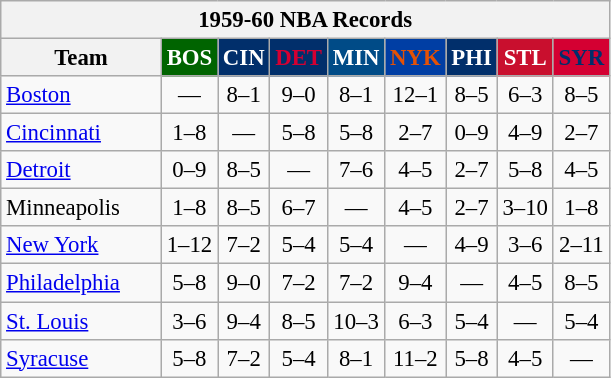<table class="wikitable" style="font-size:95%; text-align:center;">
<tr>
<th colspan=9>1959-60 NBA Records</th>
</tr>
<tr>
<th width=100>Team</th>
<th style="background:#006400;color:#FFFFFF;width=35">BOS</th>
<th style="background:#012F6B;color:#FFFFFF;width=35">CIN</th>
<th style="background:#012F6B;color:#D40032;width=35">DET</th>
<th style="background:#004B87;color:#FFFFFF;width=35">MIN</th>
<th style="background:#003EA4;color:#E45206;width=35">NYK</th>
<th style="background:#012F6B;color:#FFFFFF;width=35">PHI</th>
<th style="background:#C90F2E;color:#FFFFFF;width=35">STL</th>
<th style="background:#D40032;color:#022E6B;width=35">SYR</th>
</tr>
<tr>
<td style="text-align:left;"><a href='#'>Boston</a></td>
<td>—</td>
<td>8–1</td>
<td>9–0</td>
<td>8–1</td>
<td>12–1</td>
<td>8–5</td>
<td>6–3</td>
<td>8–5</td>
</tr>
<tr>
<td style="text-align:left;"><a href='#'>Cincinnati</a></td>
<td>1–8</td>
<td>—</td>
<td>5–8</td>
<td>5–8</td>
<td>2–7</td>
<td>0–9</td>
<td>4–9</td>
<td>2–7</td>
</tr>
<tr>
<td style="text-align:left;"><a href='#'>Detroit</a></td>
<td>0–9</td>
<td>8–5</td>
<td>—</td>
<td>7–6</td>
<td>4–5</td>
<td>2–7</td>
<td>5–8</td>
<td>4–5</td>
</tr>
<tr>
<td style="text-align:left;">Minneapolis</td>
<td>1–8</td>
<td>8–5</td>
<td>6–7</td>
<td>—</td>
<td>4–5</td>
<td>2–7</td>
<td>3–10</td>
<td>1–8</td>
</tr>
<tr>
<td style="text-align:left;"><a href='#'>New York</a></td>
<td>1–12</td>
<td>7–2</td>
<td>5–4</td>
<td>5–4</td>
<td>—</td>
<td>4–9</td>
<td>3–6</td>
<td>2–11</td>
</tr>
<tr>
<td style="text-align:left;"><a href='#'>Philadelphia</a></td>
<td>5–8</td>
<td>9–0</td>
<td>7–2</td>
<td>7–2</td>
<td>9–4</td>
<td>—</td>
<td>4–5</td>
<td>8–5</td>
</tr>
<tr>
<td style="text-align:left;"><a href='#'>St. Louis</a></td>
<td>3–6</td>
<td>9–4</td>
<td>8–5</td>
<td>10–3</td>
<td>6–3</td>
<td>5–4</td>
<td>—</td>
<td>5–4</td>
</tr>
<tr>
<td style="text-align:left;"><a href='#'>Syracuse</a></td>
<td>5–8</td>
<td>7–2</td>
<td>5–4</td>
<td>8–1</td>
<td>11–2</td>
<td>5–8</td>
<td>4–5</td>
<td>—</td>
</tr>
</table>
